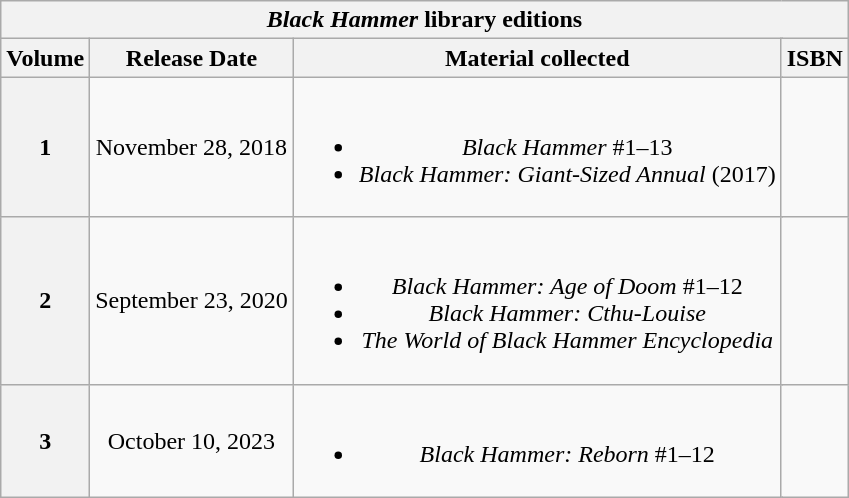<table class="wikitable mw-collapsible mw-collapsed" style="text-align: center">
<tr>
<th colspan=5><em>Black Hammer</em> library editions</th>
</tr>
<tr>
<th>Volume</th>
<th>Release Date</th>
<th colspan=2>Material collected</th>
<th>ISBN</th>
</tr>
<tr>
<th>1</th>
<td>November 28, 2018</td>
<td colspan=2><br><ul><li><em>Black Hammer</em> #1–13</li><li><em>Black Hammer: Giant-Sized Annual</em> (2017)</li></ul></td>
<td></td>
</tr>
<tr>
<th>2</th>
<td>September 23, 2020</td>
<td colspan=2><br><ul><li><em>Black Hammer: Age of Doom</em> #1–12</li><li><em>Black Hammer: Cthu-Louise</em></li><li><em>The World of Black Hammer Encyclopedia</em></li></ul></td>
<td></td>
</tr>
<tr>
<th>3</th>
<td>October 10, 2023</td>
<td colspan=2><br><ul><li><em>Black Hammer: Reborn</em> #1–12</li></ul></td>
<td></td>
</tr>
</table>
